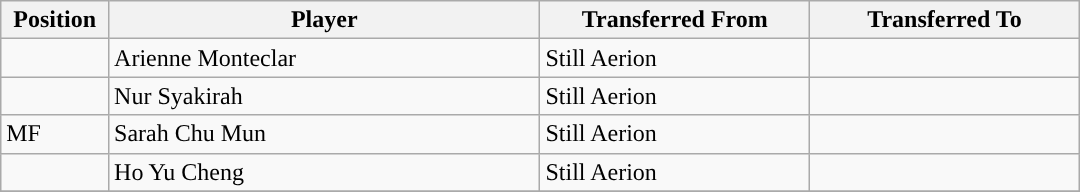<table class="wikitable sortable" style="width:45em; text-align:center; font-size:100%; text-align:left;">
<tr>
<th style="width:10%;">Position</th>
<th style="width:40%;">Player</th>
<th style="width:25%;">Transferred From</th>
<th style="width:25%;">Transferred To</th>
</tr>
<tr>
<td></td>
<td>Arienne Monteclar</td>
<td>Still Aerion</td>
<td></td>
</tr>
<tr>
<td></td>
<td> Nur Syakirah</td>
<td>Still Aerion</td>
<td></td>
</tr>
<tr>
<td>MF</td>
<td> Sarah Chu Mun</td>
<td>Still Aerion</td>
<td></td>
</tr>
<tr>
<td></td>
<td> Ho Yu Cheng</td>
<td>Still Aerion</td>
<td></td>
</tr>
<tr>
</tr>
</table>
